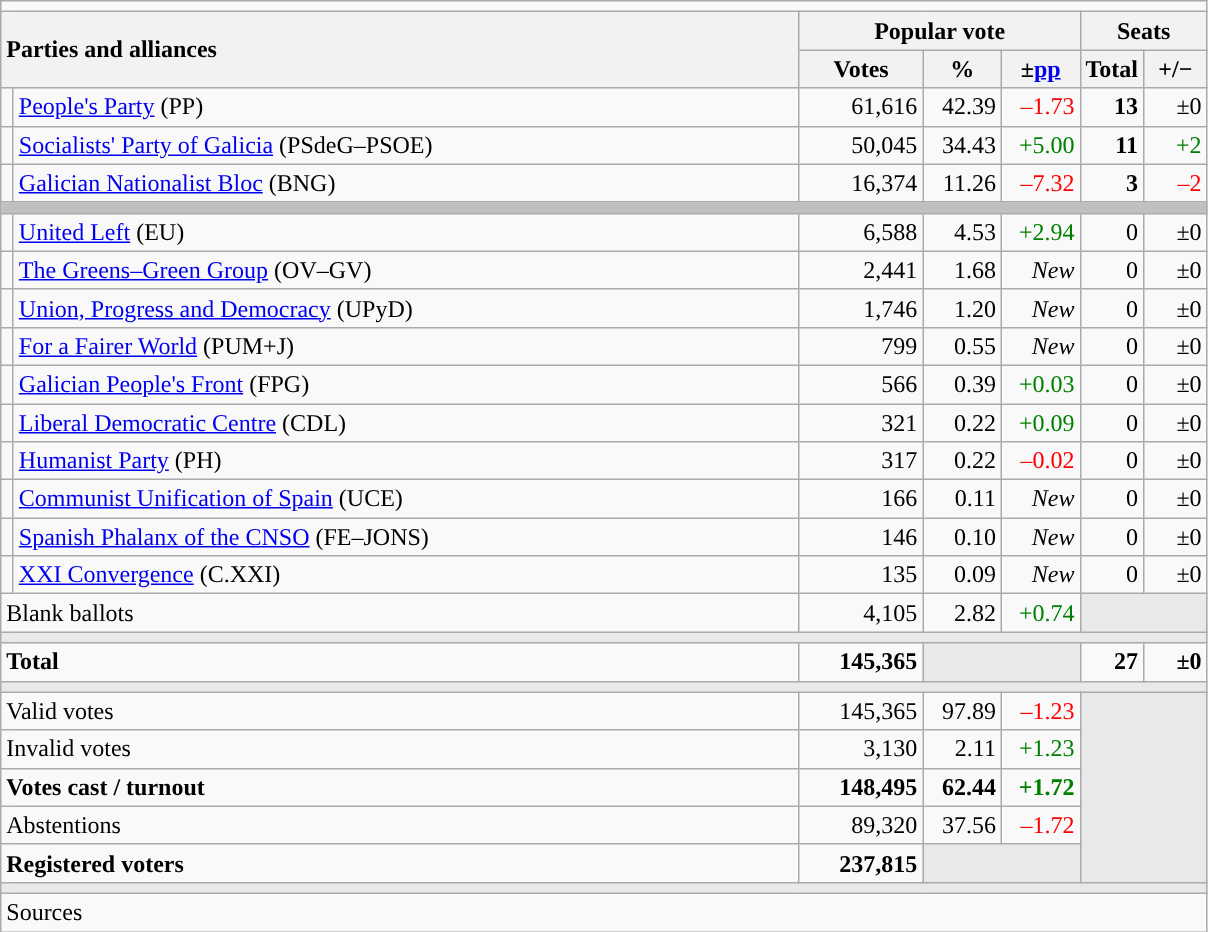<table class="wikitable" style="text-align:right;">
<tr>
<td colspan="7"></td>
</tr>
<tr>
<th style="text-align:left;" rowspan="2" colspan="2" width="525">Parties and alliances</th>
<th colspan="3">Popular vote</th>
<th colspan="2">Seats</th>
</tr>
<tr>
<th width="75">Votes</th>
<th width="45">%</th>
<th width="45">±<a href='#'>pp</a></th>
<th width="35">Total</th>
<th width="35">+/−</th>
</tr>
<tr>
<td width="1" style="color:inherit;background:"></td>
<td align="left"><a href='#'>People's Party</a> (PP)</td>
<td>61,616</td>
<td>42.39</td>
<td style="color:red;">–1.73</td>
<td><strong>13</strong></td>
<td>±0</td>
</tr>
<tr>
<td style="color:inherit;background:"></td>
<td align="left"><a href='#'>Socialists' Party of Galicia</a> (PSdeG–PSOE)</td>
<td>50,045</td>
<td>34.43</td>
<td style="color:green;">+5.00</td>
<td><strong>11</strong></td>
<td style="color:green;">+2</td>
</tr>
<tr>
<td style="color:inherit;background:"></td>
<td align="left"><a href='#'>Galician Nationalist Bloc</a> (BNG)</td>
<td>16,374</td>
<td>11.26</td>
<td style="color:red;">–7.32</td>
<td><strong>3</strong></td>
<td style="color:red;">–2</td>
</tr>
<tr>
<td colspan="7" bgcolor="#C0C0C0"></td>
</tr>
<tr>
<td style="color:inherit;background:"></td>
<td align="left"><a href='#'>United Left</a> (EU)</td>
<td>6,588</td>
<td>4.53</td>
<td style="color:green;">+2.94</td>
<td>0</td>
<td>±0</td>
</tr>
<tr>
<td style="color:inherit;background:"></td>
<td align="left"><a href='#'>The Greens–Green Group</a> (OV–GV)</td>
<td>2,441</td>
<td>1.68</td>
<td><em>New</em></td>
<td>0</td>
<td>±0</td>
</tr>
<tr>
<td style="color:inherit;background:"></td>
<td align="left"><a href='#'>Union, Progress and Democracy</a> (UPyD)</td>
<td>1,746</td>
<td>1.20</td>
<td><em>New</em></td>
<td>0</td>
<td>±0</td>
</tr>
<tr>
<td style="color:inherit;background:"></td>
<td align="left"><a href='#'>For a Fairer World</a> (PUM+J)</td>
<td>799</td>
<td>0.55</td>
<td><em>New</em></td>
<td>0</td>
<td>±0</td>
</tr>
<tr>
<td style="color:inherit;background:"></td>
<td align="left"><a href='#'>Galician People's Front</a> (FPG)</td>
<td>566</td>
<td>0.39</td>
<td style="color:green;">+0.03</td>
<td>0</td>
<td>±0</td>
</tr>
<tr>
<td style="color:inherit;background:"></td>
<td align="left"><a href='#'>Liberal Democratic Centre</a> (CDL)</td>
<td>321</td>
<td>0.22</td>
<td style="color:green;">+0.09</td>
<td>0</td>
<td>±0</td>
</tr>
<tr>
<td style="color:inherit;background:"></td>
<td align="left"><a href='#'>Humanist Party</a> (PH)</td>
<td>317</td>
<td>0.22</td>
<td style="color:red;">–0.02</td>
<td>0</td>
<td>±0</td>
</tr>
<tr>
<td style="color:inherit;background:"></td>
<td align="left"><a href='#'>Communist Unification of Spain</a> (UCE)</td>
<td>166</td>
<td>0.11</td>
<td><em>New</em></td>
<td>0</td>
<td>±0</td>
</tr>
<tr>
<td style="color:inherit;background:"></td>
<td align="left"><a href='#'>Spanish Phalanx of the CNSO</a> (FE–JONS)</td>
<td>146</td>
<td>0.10</td>
<td><em>New</em></td>
<td>0</td>
<td>±0</td>
</tr>
<tr>
<td style="color:inherit;background:"></td>
<td align="left"><a href='#'>XXI Convergence</a> (C.XXI)</td>
<td>135</td>
<td>0.09</td>
<td><em>New</em></td>
<td>0</td>
<td>±0</td>
</tr>
<tr>
<td align="left" colspan="2">Blank ballots</td>
<td>4,105</td>
<td>2.82</td>
<td style="color:green;">+0.74</td>
<td bgcolor="#E9E9E9" colspan="2"></td>
</tr>
<tr>
<td colspan="7" bgcolor="#E9E9E9"></td>
</tr>
<tr style="font-weight:bold;">
<td align="left" colspan="2">Total</td>
<td>145,365</td>
<td bgcolor="#E9E9E9" colspan="2"></td>
<td>27</td>
<td>±0</td>
</tr>
<tr>
<td colspan="7" bgcolor="#E9E9E9"></td>
</tr>
<tr>
<td align="left" colspan="2">Valid votes</td>
<td>145,365</td>
<td>97.89</td>
<td style="color:red;">–1.23</td>
<td bgcolor="#E9E9E9" colspan="2" rowspan="5"></td>
</tr>
<tr>
<td align="left" colspan="2">Invalid votes</td>
<td>3,130</td>
<td>2.11</td>
<td style="color:green;">+1.23</td>
</tr>
<tr style="font-weight:bold;">
<td align="left" colspan="2">Votes cast / turnout</td>
<td>148,495</td>
<td>62.44</td>
<td style="color:green;">+1.72</td>
</tr>
<tr>
<td align="left" colspan="2">Abstentions</td>
<td>89,320</td>
<td>37.56</td>
<td style="color:red;">–1.72</td>
</tr>
<tr style="font-weight:bold;">
<td align="left" colspan="2">Registered voters</td>
<td>237,815</td>
<td bgcolor="#E9E9E9" colspan="2"></td>
</tr>
<tr>
<td colspan="7" bgcolor="#E9E9E9"></td>
</tr>
<tr>
<td align="left" colspan="7">Sources</td>
</tr>
</table>
